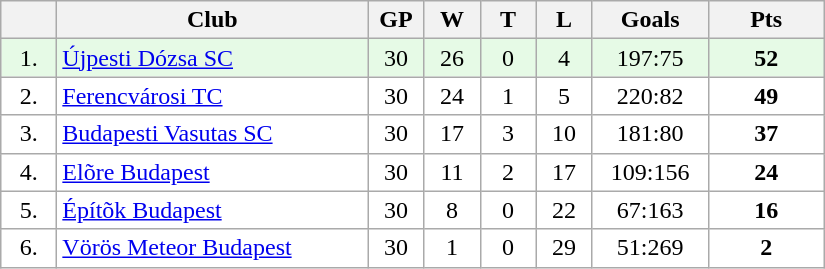<table class="wikitable">
<tr>
<th width="30"></th>
<th width="200">Club</th>
<th width="30">GP</th>
<th width="30">W</th>
<th width="30">T</th>
<th width="30">L</th>
<th width="70">Goals</th>
<th width="70">Pts</th>
</tr>
<tr bgcolor="#e6fae6" align="center">
<td>1.</td>
<td align="left"><a href='#'>Újpesti Dózsa SC</a></td>
<td>30</td>
<td>26</td>
<td>0</td>
<td>4</td>
<td>197:75</td>
<td><strong>52</strong></td>
</tr>
<tr bgcolor="#FFFFFF" align="center">
<td>2.</td>
<td align="left"><a href='#'>Ferencvárosi TC</a></td>
<td>30</td>
<td>24</td>
<td>1</td>
<td>5</td>
<td>220:82</td>
<td><strong>49</strong></td>
</tr>
<tr bgcolor="#FFFFFF" align="center">
<td>3.</td>
<td align="left"><a href='#'>Budapesti Vasutas SC</a></td>
<td>30</td>
<td>17</td>
<td>3</td>
<td>10</td>
<td>181:80</td>
<td><strong>37</strong></td>
</tr>
<tr bgcolor="#FFFFFF" align="center">
<td>4.</td>
<td align="left"><a href='#'>Elõre Budapest</a></td>
<td>30</td>
<td>11</td>
<td>2</td>
<td>17</td>
<td>109:156</td>
<td><strong>24</strong></td>
</tr>
<tr bgcolor="#FFFFFF" align="center">
<td>5.</td>
<td align="left"><a href='#'>Építõk Budapest</a></td>
<td>30</td>
<td>8</td>
<td>0</td>
<td>22</td>
<td>67:163</td>
<td><strong>16</strong></td>
</tr>
<tr bgcolor="#FFFFFF" align="center">
<td>6.</td>
<td align="left"><a href='#'>Vörös Meteor Budapest</a></td>
<td>30</td>
<td>1</td>
<td>0</td>
<td>29</td>
<td>51:269</td>
<td><strong>2</strong></td>
</tr>
</table>
